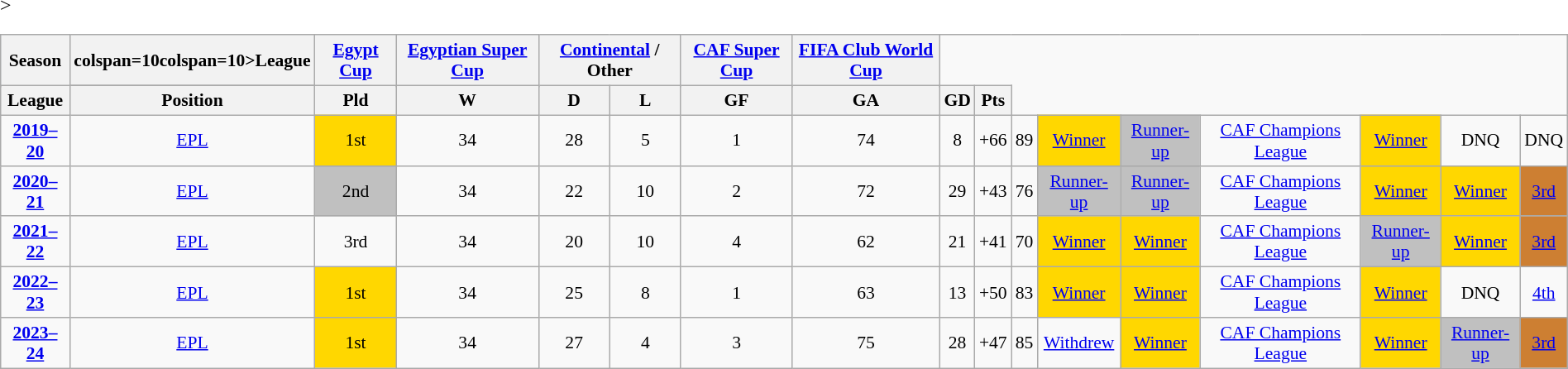<table class="wikitable" width=100% style="font-size:90%; text-align:center;">
<tr style="background:#f0f6ff;">
<th rowspan=2>Season</th>
<th <noinclude>colspan=10</noinclude><includeonly>colspan=10</includeonly>>League</th>
<th rowspan=2><a href='#'>Egypt Cup</a></th>
<th rowspan=2><a href='#'>Egyptian Super Cup</a></th>
<th rowspan=2 colspan=2><a href='#'>Continental</a> / Other</th>
<th rowspan=2><a href='#'>CAF Super Cup</a></th>
<th rowspan=2><a href='#'>FIFA Club World Cup</a></th>
</tr>
<tr>
</tr>
<tr </includeonly>>
<th>League</th>
<th>Position</th>
<th>Pld</th>
<th>W</th>
<th>D</th>
<th>L</th>
<th>GF</th>
<th>GA</th>
<th>GD</th>
<th>Pts</th>
</tr>
<tr>
<td><strong><a href='#'>2019–20</a></strong></td>
<td><a href='#'>EPL</a></td>
<td bgcolor=gold>1st</td>
<td>34</td>
<td>28</td>
<td>5</td>
<td>1</td>
<td>74</td>
<td>8</td>
<td>+66</td>
<td>89</td>
<td bgcolor=gold><a href='#'>Winner</a></td>
<td bgcolor=silver><a href='#'>Runner-up</a></td>
<td><a href='#'>CAF Champions League</a></td>
<td bgcolor=gold><a href='#'>Winner</a></td>
<td>DNQ</td>
<td>DNQ</td>
</tr>
<tr>
<td><strong><a href='#'>2020–21</a></strong></td>
<td><a href='#'>EPL</a></td>
<td bgcolor=silver>2nd</td>
<td>34</td>
<td>22</td>
<td>10</td>
<td>2</td>
<td>72</td>
<td>29</td>
<td>+43</td>
<td>76</td>
<td bgcolor=silver><a href='#'>Runner-up</a></td>
<td bgcolor=silver><a href='#'>Runner-up</a></td>
<td><a href='#'>CAF Champions League</a></td>
<td bgcolor=gold><a href='#'>Winner</a></td>
<td bgcolor=gold><a href='#'>Winner</a></td>
<td bgcolor=#CD7F32><a href='#'>3rd</a></td>
</tr>
<tr>
<td><strong><a href='#'>2021–22</a></strong></td>
<td><a href='#'>EPL</a></td>
<td>3rd</td>
<td>34</td>
<td>20</td>
<td>10</td>
<td>4</td>
<td>62</td>
<td>21</td>
<td>+41</td>
<td>70</td>
<td bgcolor=gold><a href='#'>Winner</a></td>
<td bgcolor=gold><a href='#'>Winner</a></td>
<td><a href='#'>CAF Champions League</a></td>
<td bgcolor=silver><a href='#'>Runner-up</a></td>
<td bgcolor=gold><a href='#'>Winner</a></td>
<td bgcolor=#CD7F32><a href='#'>3rd</a></td>
</tr>
<tr>
<td><strong><a href='#'>2022–23</a></strong></td>
<td><a href='#'>EPL</a></td>
<td bgcolor=gold>1st</td>
<td>34</td>
<td>25</td>
<td>8</td>
<td>1</td>
<td>63</td>
<td>13</td>
<td>+50</td>
<td>83</td>
<td bgcolor=gold><a href='#'>Winner</a></td>
<td bgcolor=gold><a href='#'>Winner</a></td>
<td><a href='#'>CAF Champions League</a></td>
<td bgcolor=gold><a href='#'>Winner</a></td>
<td>DNQ</td>
<td><a href='#'>4th</a></td>
</tr>
<tr>
<td><strong><a href='#'>2023–24</a></strong></td>
<td><a href='#'>EPL</a></td>
<td bgcolor=gold>1st</td>
<td>34</td>
<td>27</td>
<td>4</td>
<td>3</td>
<td>75</td>
<td>28</td>
<td>+47</td>
<td>85</td>
<td><a href='#'>Withdrew</a></td>
<td bgcolor=gold><a href='#'>Winner</a></td>
<td><a href='#'>CAF Champions League</a></td>
<td bgcolor=gold><a href='#'>Winner</a></td>
<td bgcolor=silver><a href='#'>Runner-up</a></td>
<td bgcolor=#CD7F32><a href='#'>3rd</a></td>
</tr>
</table>
